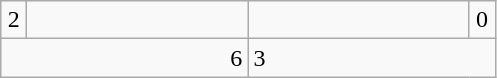<table class=wikitable>
<tr>
<td align=center width=10>2</td>
<td align=center width=140></td>
<td align=center width=140></td>
<td align=center width=10>0</td>
</tr>
<tr>
<td colspan=2 align=right>6</td>
<td colspan=2>3</td>
</tr>
</table>
